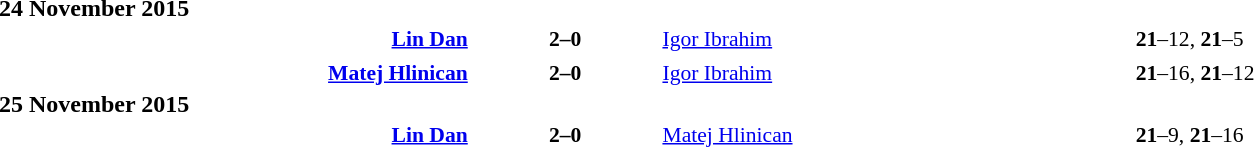<table style="width:100%;" cellspacing="1">
<tr>
<th width=25%></th>
<th width=10%></th>
<th width=25%></th>
</tr>
<tr>
<td><strong>24 November 2015</strong></td>
</tr>
<tr style=font-size:90%>
<td align=right><strong> <a href='#'>Lin Dan</a></strong></td>
<td align=center><strong> 2–0 </strong></td>
<td> <a href='#'>Igor Ibrahim</a></td>
<td><strong>21</strong>–12, <strong>21</strong>–5</td>
</tr>
<tr>
<td></td>
</tr>
<tr style=font-size:90%>
<td align=right><strong> <a href='#'>Matej Hlinican</a></strong></td>
<td align=center><strong> 2–0 </strong></td>
<td> <a href='#'>Igor Ibrahim</a></td>
<td><strong>21</strong>–16, <strong>21</strong>–12</td>
</tr>
<tr>
<td><strong>25 November 2015</strong></td>
</tr>
<tr style=font-size:90%>
<td align=right><strong> <a href='#'>Lin Dan</a></strong></td>
<td align=center><strong> 2–0 </strong></td>
<td> <a href='#'>Matej Hlinican</a></td>
<td><strong>21</strong>–9, <strong>21</strong>–16</td>
<td></td>
</tr>
</table>
